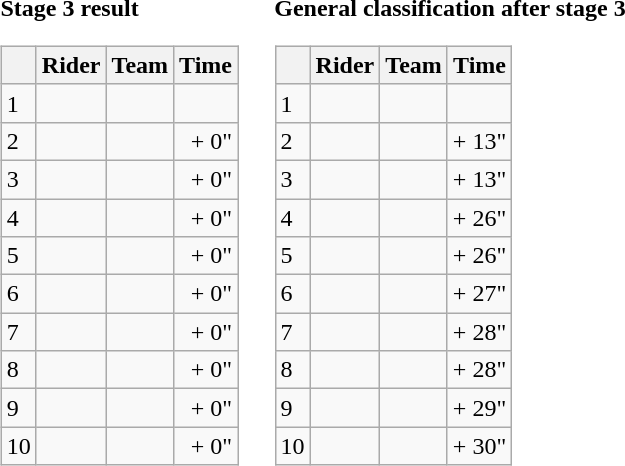<table>
<tr>
<td><strong>Stage 3 result</strong><br><table class="wikitable">
<tr>
<th></th>
<th>Rider</th>
<th>Team</th>
<th>Time</th>
</tr>
<tr>
<td>1</td>
<td></td>
<td></td>
<td align="right"></td>
</tr>
<tr>
<td>2</td>
<td></td>
<td></td>
<td align="right">+ 0"</td>
</tr>
<tr>
<td>3</td>
<td></td>
<td></td>
<td align="right">+ 0"</td>
</tr>
<tr>
<td>4</td>
<td></td>
<td></td>
<td align="right">+ 0"</td>
</tr>
<tr>
<td>5</td>
<td></td>
<td></td>
<td align="right">+ 0"</td>
</tr>
<tr>
<td>6</td>
<td></td>
<td></td>
<td align="right">+ 0"</td>
</tr>
<tr>
<td>7</td>
<td></td>
<td></td>
<td align="right">+ 0"</td>
</tr>
<tr>
<td>8</td>
<td></td>
<td></td>
<td align="right">+ 0"</td>
</tr>
<tr>
<td>9</td>
<td></td>
<td></td>
<td align="right">+ 0"</td>
</tr>
<tr>
<td>10</td>
<td></td>
<td></td>
<td align="right">+ 0"</td>
</tr>
</table>
</td>
<td></td>
<td><strong>General classification after stage 3</strong><br><table class="wikitable">
<tr>
<th></th>
<th>Rider</th>
<th>Team</th>
<th>Time</th>
</tr>
<tr>
<td>1</td>
<td></td>
<td></td>
<td align="right"></td>
</tr>
<tr>
<td>2</td>
<td></td>
<td></td>
<td align="right">+ 13"</td>
</tr>
<tr>
<td>3</td>
<td></td>
<td></td>
<td align="right">+ 13"</td>
</tr>
<tr>
<td>4</td>
<td></td>
<td></td>
<td align="right">+ 26"</td>
</tr>
<tr>
<td>5</td>
<td></td>
<td></td>
<td align="right">+ 26"</td>
</tr>
<tr>
<td>6</td>
<td></td>
<td></td>
<td align="right">+ 27"</td>
</tr>
<tr>
<td>7</td>
<td></td>
<td></td>
<td align="right">+ 28"</td>
</tr>
<tr>
<td>8</td>
<td></td>
<td></td>
<td align="right">+ 28"</td>
</tr>
<tr>
<td>9</td>
<td></td>
<td></td>
<td align="right">+ 29"</td>
</tr>
<tr>
<td>10</td>
<td></td>
<td></td>
<td align="right">+ 30"</td>
</tr>
</table>
</td>
</tr>
</table>
